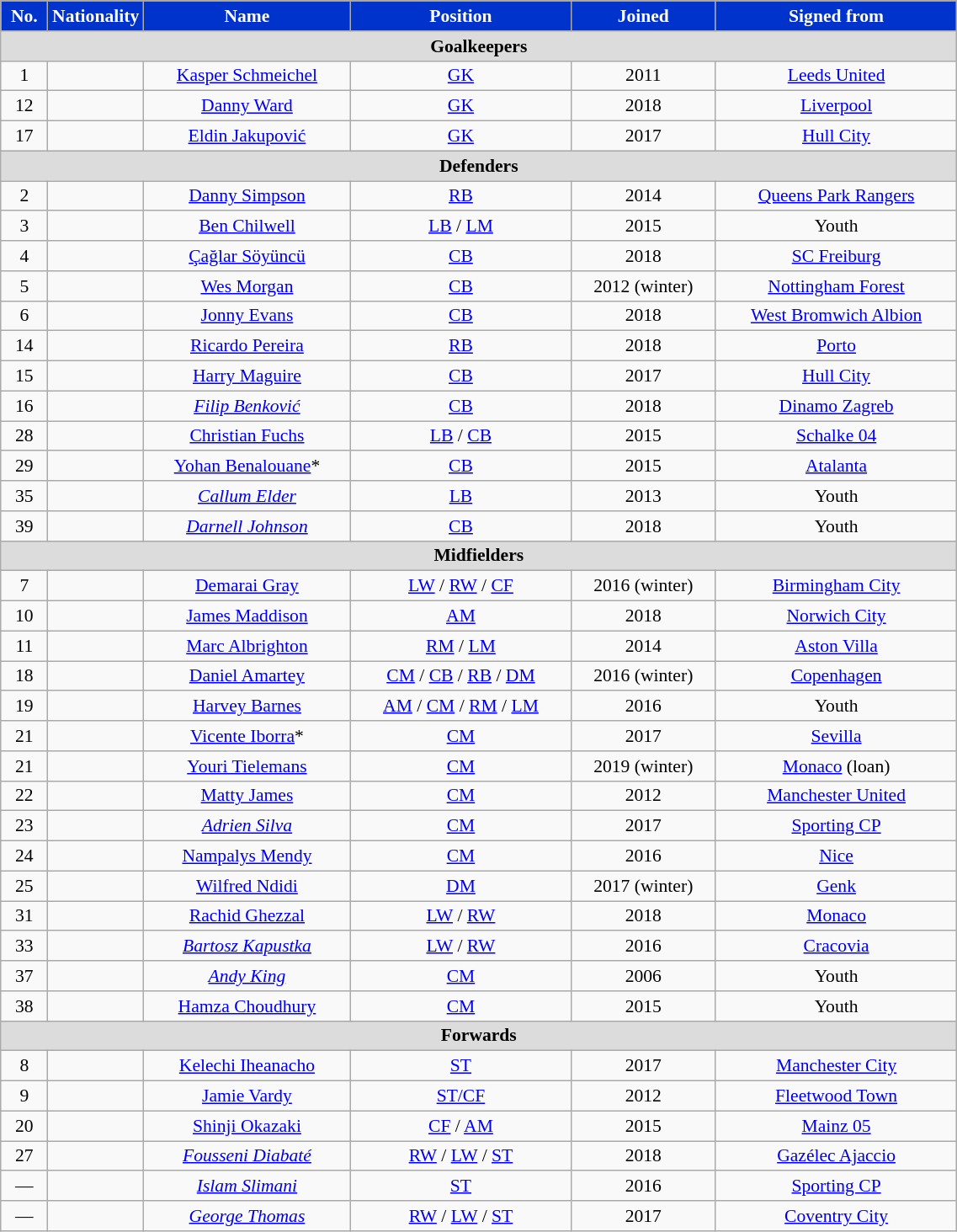<table class="wikitable"  style="text-align:center; font-size:90%; width:60%;">
<tr>
<th style="background:#03c; color:white;">No.</th>
<th style="background:#03c; color:white; width:55px;">Nationality</th>
<th style="background:#03c; color:white;">Name</th>
<th style="background:#03c; color:white;">Position</th>
<th style="background:#03c; color:white;">Joined</th>
<th style="background:#03c; color:white;">Signed from</th>
</tr>
<tr>
<th colspan="6"  style="background:#DCDCDC;">Goalkeepers</th>
</tr>
<tr>
<td>1</td>
<td></td>
<td><a href='#'>Kasper Schmeichel</a></td>
<td><a href='#'>GK</a></td>
<td>2011</td>
<td> <a href='#'>Leeds United</a></td>
</tr>
<tr>
<td>12</td>
<td></td>
<td><a href='#'>Danny Ward</a></td>
<td><a href='#'>GK</a></td>
<td>2018</td>
<td> <a href='#'>Liverpool</a></td>
</tr>
<tr>
<td>17</td>
<td></td>
<td><a href='#'>Eldin Jakupović</a></td>
<td><a href='#'>GK</a></td>
<td>2017</td>
<td> <a href='#'>Hull City</a></td>
</tr>
<tr>
<th colspan="6"  style="background:#DCDCDC;">Defenders</th>
</tr>
<tr>
<td>2</td>
<td></td>
<td><a href='#'>Danny Simpson</a></td>
<td><a href='#'>RB</a></td>
<td>2014</td>
<td> <a href='#'>Queens Park Rangers</a></td>
</tr>
<tr>
<td>3</td>
<td></td>
<td><a href='#'>Ben Chilwell</a></td>
<td><a href='#'>LB</a> / <a href='#'>LM</a></td>
<td>2015</td>
<td>Youth</td>
</tr>
<tr>
<td>4</td>
<td></td>
<td><a href='#'>Çağlar Söyüncü</a></td>
<td><a href='#'>CB</a></td>
<td>2018</td>
<td> <a href='#'>SC Freiburg</a></td>
</tr>
<tr>
<td>5</td>
<td></td>
<td><a href='#'>Wes Morgan</a></td>
<td><a href='#'>CB</a></td>
<td>2012 (winter)</td>
<td> <a href='#'>Nottingham Forest</a></td>
</tr>
<tr>
<td>6</td>
<td></td>
<td><a href='#'>Jonny Evans</a></td>
<td><a href='#'>CB</a></td>
<td>2018</td>
<td> <a href='#'>West Bromwich Albion</a></td>
</tr>
<tr>
<td>14</td>
<td></td>
<td><a href='#'>Ricardo Pereira</a></td>
<td><a href='#'>RB</a></td>
<td>2018</td>
<td> <a href='#'>Porto</a></td>
</tr>
<tr>
<td>15</td>
<td></td>
<td><a href='#'>Harry Maguire</a></td>
<td><a href='#'>CB</a></td>
<td>2017</td>
<td> <a href='#'>Hull City</a></td>
</tr>
<tr>
<td>16</td>
<td></td>
<td><em><a href='#'>Filip Benković</a></em></td>
<td><a href='#'>CB</a></td>
<td>2018</td>
<td> <a href='#'>Dinamo Zagreb</a></td>
</tr>
<tr>
<td>28</td>
<td></td>
<td><a href='#'>Christian Fuchs</a></td>
<td><a href='#'>LB</a> / <a href='#'>CB</a></td>
<td>2015</td>
<td> <a href='#'>Schalke 04</a></td>
</tr>
<tr>
<td>29</td>
<td></td>
<td><a href='#'>Yohan Benalouane</a>*</td>
<td><a href='#'>CB</a></td>
<td>2015</td>
<td> <a href='#'>Atalanta</a></td>
</tr>
<tr>
<td>35</td>
<td></td>
<td><em><a href='#'>Callum Elder</a></em></td>
<td><a href='#'>LB</a></td>
<td>2013</td>
<td>Youth</td>
</tr>
<tr>
<td>39</td>
<td></td>
<td><em><a href='#'>Darnell Johnson</a></em></td>
<td><a href='#'>CB</a></td>
<td>2018</td>
<td>Youth</td>
</tr>
<tr>
<th colspan="6"  style="background:#DCDCDC;">Midfielders</th>
</tr>
<tr>
<td>7</td>
<td></td>
<td><a href='#'>Demarai Gray</a></td>
<td><a href='#'>LW</a> / <a href='#'>RW</a> / <a href='#'>CF</a></td>
<td>2016 (winter)</td>
<td> <a href='#'>Birmingham City</a></td>
</tr>
<tr>
<td>10</td>
<td></td>
<td><a href='#'>James Maddison</a></td>
<td><a href='#'>AM</a></td>
<td>2018</td>
<td> <a href='#'>Norwich City</a></td>
</tr>
<tr>
<td>11</td>
<td></td>
<td><a href='#'>Marc Albrighton</a></td>
<td><a href='#'>RM</a> / <a href='#'>LM</a></td>
<td>2014</td>
<td> <a href='#'>Aston Villa</a></td>
</tr>
<tr>
<td>18</td>
<td></td>
<td><a href='#'>Daniel Amartey</a></td>
<td><a href='#'>CM</a> / <a href='#'>CB</a> / <a href='#'>RB</a> / <a href='#'>DM</a></td>
<td>2016 (winter)</td>
<td> <a href='#'>Copenhagen</a></td>
</tr>
<tr>
<td>19</td>
<td></td>
<td><a href='#'>Harvey Barnes</a></td>
<td><a href='#'>AM</a> / <a href='#'>CM</a> / <a href='#'>RM</a> / <a href='#'>LM</a></td>
<td>2016</td>
<td>Youth</td>
</tr>
<tr>
<td>21</td>
<td></td>
<td><a href='#'>Vicente Iborra</a>*</td>
<td><a href='#'>CM</a></td>
<td>2017</td>
<td> <a href='#'>Sevilla</a></td>
</tr>
<tr>
<td>21</td>
<td></td>
<td><a href='#'>Youri Tielemans</a></td>
<td><a href='#'>CM</a></td>
<td>2019 (winter)</td>
<td> <a href='#'>Monaco</a> (loan)</td>
</tr>
<tr>
<td>22</td>
<td></td>
<td><a href='#'>Matty James</a></td>
<td><a href='#'>CM</a></td>
<td>2012</td>
<td> <a href='#'>Manchester United</a></td>
</tr>
<tr>
<td>23</td>
<td></td>
<td><em><a href='#'>Adrien Silva</a></em></td>
<td><a href='#'>CM</a></td>
<td>2017</td>
<td> <a href='#'>Sporting CP</a></td>
</tr>
<tr>
<td>24</td>
<td></td>
<td><a href='#'>Nampalys Mendy</a></td>
<td><a href='#'>CM</a></td>
<td>2016</td>
<td> <a href='#'>Nice</a></td>
</tr>
<tr>
<td>25</td>
<td></td>
<td><a href='#'>Wilfred Ndidi</a></td>
<td><a href='#'>DM</a></td>
<td>2017 (winter)</td>
<td> <a href='#'>Genk</a></td>
</tr>
<tr>
<td>31</td>
<td></td>
<td><a href='#'>Rachid Ghezzal</a></td>
<td><a href='#'>LW</a> / <a href='#'>RW</a></td>
<td>2018</td>
<td> <a href='#'>Monaco</a></td>
</tr>
<tr>
<td>33</td>
<td></td>
<td><em><a href='#'>Bartosz Kapustka</a></em></td>
<td><a href='#'>LW</a> / <a href='#'>RW</a></td>
<td>2016</td>
<td> <a href='#'>Cracovia</a></td>
</tr>
<tr>
<td>37</td>
<td></td>
<td><em><a href='#'>Andy King</a></em></td>
<td><a href='#'>CM</a></td>
<td>2006</td>
<td>Youth</td>
</tr>
<tr>
<td>38</td>
<td></td>
<td><a href='#'>Hamza Choudhury</a></td>
<td><a href='#'>CM</a></td>
<td>2015</td>
<td>Youth</td>
</tr>
<tr>
<th colspan="6"  style="background:#DCDCDC;">Forwards</th>
</tr>
<tr>
<td>8</td>
<td></td>
<td><a href='#'>Kelechi Iheanacho</a></td>
<td><a href='#'>ST</a></td>
<td>2017</td>
<td> <a href='#'>Manchester City</a></td>
</tr>
<tr>
<td>9</td>
<td></td>
<td><a href='#'>Jamie Vardy</a></td>
<td><a href='#'>ST/CF</a></td>
<td>2012</td>
<td> <a href='#'>Fleetwood Town</a></td>
</tr>
<tr>
<td>20</td>
<td></td>
<td><a href='#'>Shinji Okazaki</a></td>
<td><a href='#'>CF</a> / <a href='#'>AM</a></td>
<td>2015</td>
<td> <a href='#'>Mainz 05</a></td>
</tr>
<tr>
<td>27</td>
<td></td>
<td><em><a href='#'>Fousseni Diabaté</a></em></td>
<td><a href='#'>RW</a> / <a href='#'>LW</a> / <a href='#'>ST</a></td>
<td>2018</td>
<td> <a href='#'>Gazélec Ajaccio</a></td>
</tr>
<tr>
<td>—</td>
<td></td>
<td><em><a href='#'>Islam Slimani</a></em></td>
<td><a href='#'>ST</a></td>
<td>2016</td>
<td> <a href='#'>Sporting CP</a></td>
</tr>
<tr>
<td>—</td>
<td></td>
<td><em><a href='#'>George Thomas</a></em></td>
<td><a href='#'>RW</a> / <a href='#'>LW</a> / <a href='#'>ST</a></td>
<td>2017</td>
<td> <a href='#'>Coventry City</a></td>
</tr>
</table>
